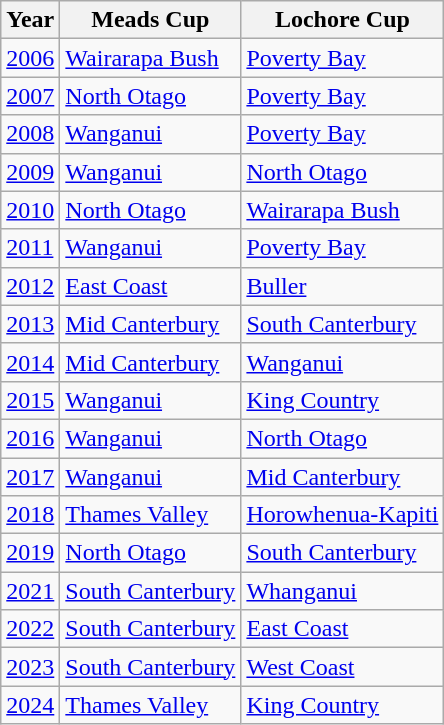<table class = "wikitable sortable" | border="1" cellpadding="0" style="border-collapse:collapse; font-size:100%">
<tr>
<th>Year</th>
<th>Meads Cup</th>
<th>Lochore Cup</th>
</tr>
<tr>
<td><a href='#'>2006</a></td>
<td><a href='#'>Wairarapa Bush</a></td>
<td><a href='#'>Poverty Bay</a></td>
</tr>
<tr>
<td><a href='#'>2007</a></td>
<td><a href='#'>North Otago</a></td>
<td><a href='#'>Poverty Bay</a></td>
</tr>
<tr>
<td><a href='#'>2008</a></td>
<td><a href='#'>Wanganui</a></td>
<td><a href='#'>Poverty Bay</a></td>
</tr>
<tr>
<td><a href='#'>2009</a></td>
<td><a href='#'>Wanganui</a></td>
<td><a href='#'>North Otago</a></td>
</tr>
<tr>
<td><a href='#'>2010</a></td>
<td><a href='#'>North Otago</a></td>
<td><a href='#'>Wairarapa Bush</a></td>
</tr>
<tr>
<td><a href='#'>2011</a></td>
<td><a href='#'>Wanganui</a></td>
<td><a href='#'>Poverty Bay</a></td>
</tr>
<tr>
<td><a href='#'>2012</a></td>
<td><a href='#'>East Coast</a></td>
<td><a href='#'>Buller</a></td>
</tr>
<tr>
<td><a href='#'>2013</a></td>
<td><a href='#'>Mid Canterbury</a></td>
<td><a href='#'>South Canterbury</a></td>
</tr>
<tr>
<td><a href='#'>2014</a></td>
<td><a href='#'>Mid Canterbury</a></td>
<td><a href='#'>Wanganui</a></td>
</tr>
<tr>
<td><a href='#'>2015</a></td>
<td><a href='#'>Wanganui</a></td>
<td><a href='#'>King Country</a></td>
</tr>
<tr>
<td><a href='#'>2016</a></td>
<td><a href='#'>Wanganui</a></td>
<td><a href='#'>North Otago</a></td>
</tr>
<tr>
<td><a href='#'>2017</a></td>
<td><a href='#'>Wanganui</a></td>
<td><a href='#'>Mid Canterbury</a></td>
</tr>
<tr>
<td><a href='#'>2018</a></td>
<td><a href='#'>Thames Valley</a></td>
<td><a href='#'>Horowhenua-Kapiti</a></td>
</tr>
<tr>
<td><a href='#'>2019</a></td>
<td><a href='#'>North Otago</a></td>
<td><a href='#'>South Canterbury</a></td>
</tr>
<tr>
<td><a href='#'>2021</a></td>
<td><a href='#'>South Canterbury</a></td>
<td><a href='#'>Whanganui</a></td>
</tr>
<tr>
<td><a href='#'>2022</a></td>
<td><a href='#'>South Canterbury</a></td>
<td><a href='#'>East Coast</a></td>
</tr>
<tr>
<td><a href='#'>2023</a></td>
<td><a href='#'>South Canterbury</a></td>
<td><a href='#'>West Coast</a></td>
</tr>
<tr>
<td><a href='#'>2024</a></td>
<td><a href='#'>Thames Valley</a></td>
<td><a href='#'>King Country</a></td>
</tr>
</table>
